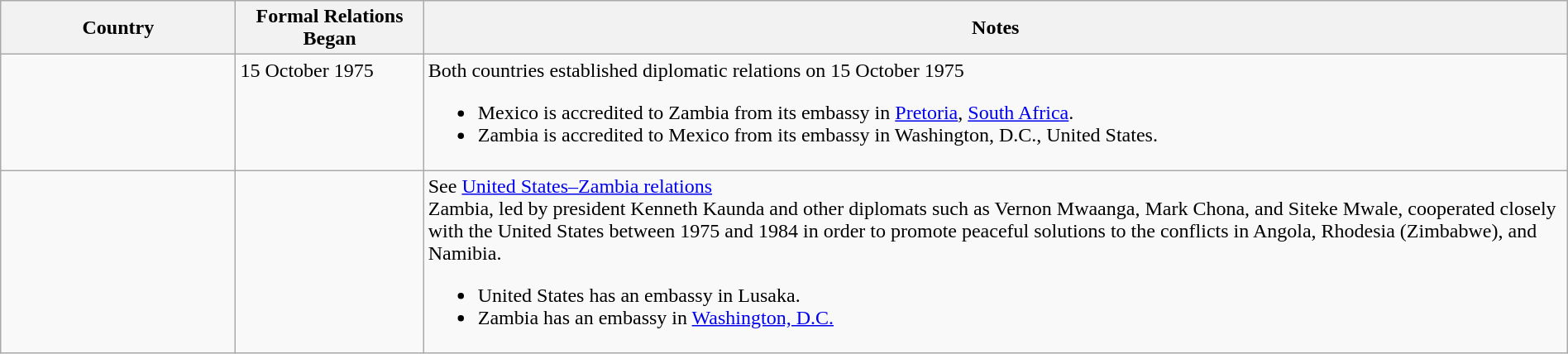<table class="wikitable sortable" style="width:100%; margin:auto;">
<tr>
<th style="width:15%;">Country</th>
<th style="width:12%;">Formal Relations Began</th>
<th>Notes</th>
</tr>
<tr valign="top">
<td></td>
<td>15 October 1975</td>
<td>Both countries established diplomatic relations on 15 October 1975<br><ul><li>Mexico is accredited to Zambia from its embassy in <a href='#'>Pretoria</a>, <a href='#'>South Africa</a>.</li><li>Zambia is accredited to Mexico from its embassy in Washington, D.C., United States.</li></ul></td>
</tr>
<tr>
<td></td>
<td></td>
<td>See <a href='#'>United States–Zambia relations</a><br>Zambia, led by president Kenneth Kaunda and other diplomats such as Vernon Mwaanga, Mark Chona, and Siteke Mwale, cooperated closely with the United States between 1975 and 1984 in order to promote peaceful solutions to the conflicts in Angola, Rhodesia (Zimbabwe), and Namibia.<ul><li>United States has an embassy in Lusaka.</li><li>Zambia has an embassy in <a href='#'>Washington, D.C.</a></li></ul></td>
</tr>
</table>
